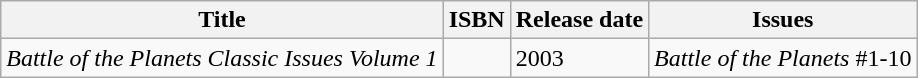<table class="wikitable">
<tr>
<th>Title</th>
<th>ISBN</th>
<th>Release date</th>
<th>Issues</th>
</tr>
<tr>
<td><em>Battle of the Planets Classic Issues Volume 1</em></td>
<td></td>
<td>2003</td>
<td><em>Battle of the Planets</em> #1-10</td>
</tr>
</table>
